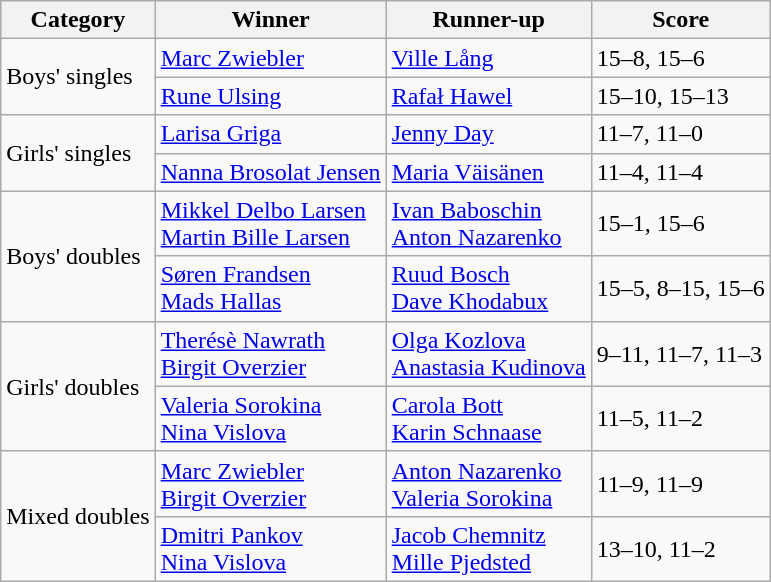<table class="wikitable">
<tr>
<th>Category</th>
<th>Winner</th>
<th>Runner-up</th>
<th>Score</th>
</tr>
<tr>
<td rowspan=2>Boys' singles</td>
<td> <a href='#'>Marc Zwiebler</a></td>
<td> <a href='#'>Ville Lång</a></td>
<td>15–8, 15–6</td>
</tr>
<tr>
<td> <a href='#'>Rune Ulsing</a></td>
<td> <a href='#'>Rafał Hawel</a></td>
<td>15–10, 15–13</td>
</tr>
<tr>
<td rowspan=2>Girls' singles</td>
<td> <a href='#'>Larisa Griga</a></td>
<td> <a href='#'>Jenny Day</a></td>
<td>11–7, 11–0</td>
</tr>
<tr>
<td> <a href='#'>Nanna Brosolat Jensen</a></td>
<td> <a href='#'>Maria Väisänen</a></td>
<td>11–4, 11–4</td>
</tr>
<tr>
<td rowspan=2>Boys' doubles</td>
<td> <a href='#'>Mikkel Delbo Larsen</a><br> <a href='#'>Martin Bille Larsen</a></td>
<td> <a href='#'>Ivan Baboschin</a><br> <a href='#'>Anton Nazarenko</a></td>
<td>15–1, 15–6</td>
</tr>
<tr>
<td> <a href='#'>Søren Frandsen</a><br> <a href='#'>Mads Hallas</a></td>
<td> <a href='#'>Ruud Bosch</a><br> <a href='#'>Dave Khodabux</a></td>
<td>15–5, 8–15, 15–6</td>
</tr>
<tr>
<td rowspan=2>Girls' doubles</td>
<td> <a href='#'>Therésè Nawrath</a><br> <a href='#'>Birgit Overzier</a></td>
<td> <a href='#'>Olga Kozlova</a><br> <a href='#'>Anastasia Kudinova</a></td>
<td>9–11, 11–7, 11–3</td>
</tr>
<tr>
<td> <a href='#'>Valeria Sorokina</a><br> <a href='#'>Nina Vislova</a></td>
<td> <a href='#'>Carola Bott</a><br> <a href='#'>Karin Schnaase</a></td>
<td>11–5, 11–2</td>
</tr>
<tr>
<td rowspan=2>Mixed doubles</td>
<td> <a href='#'>Marc Zwiebler</a><br> <a href='#'>Birgit Overzier</a></td>
<td> <a href='#'>Anton Nazarenko</a><br> <a href='#'>Valeria Sorokina</a></td>
<td>11–9, 11–9</td>
</tr>
<tr>
<td> <a href='#'>Dmitri Pankov</a><br> <a href='#'>Nina Vislova</a></td>
<td> <a href='#'>Jacob Chemnitz</a><br> <a href='#'>Mille Pjedsted</a></td>
<td>13–10, 11–2</td>
</tr>
</table>
